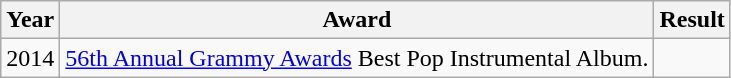<table class="wikitable">
<tr>
<th>Year</th>
<th>Award</th>
<th>Result</th>
</tr>
<tr>
<td>2014</td>
<td><a href='#'>56th Annual Grammy Awards</a> Best Pop Instrumental Album.</td>
<td></td>
</tr>
</table>
